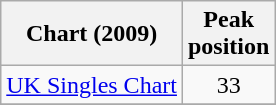<table class="wikitable">
<tr>
<th>Chart (2009)</th>
<th>Peak<br>position</th>
</tr>
<tr>
<td><a href='#'>UK Singles Chart</a></td>
<td align="center">33</td>
</tr>
<tr>
</tr>
</table>
